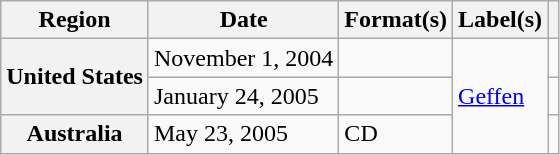<table class="wikitable plainrowheaders">
<tr>
<th scope="col">Region</th>
<th scope="col">Date</th>
<th scope="col">Format(s)</th>
<th scope="col">Label(s)</th>
<th scope="col"></th>
</tr>
<tr>
<th scope="row" rowspan="2">United States</th>
<td>November 1, 2004</td>
<td></td>
<td rowspan="3"><a href='#'>Geffen</a></td>
<td></td>
</tr>
<tr>
<td>January 24, 2005</td>
<td></td>
<td></td>
</tr>
<tr>
<th scope="row">Australia</th>
<td>May 23, 2005</td>
<td>CD</td>
<td></td>
</tr>
</table>
